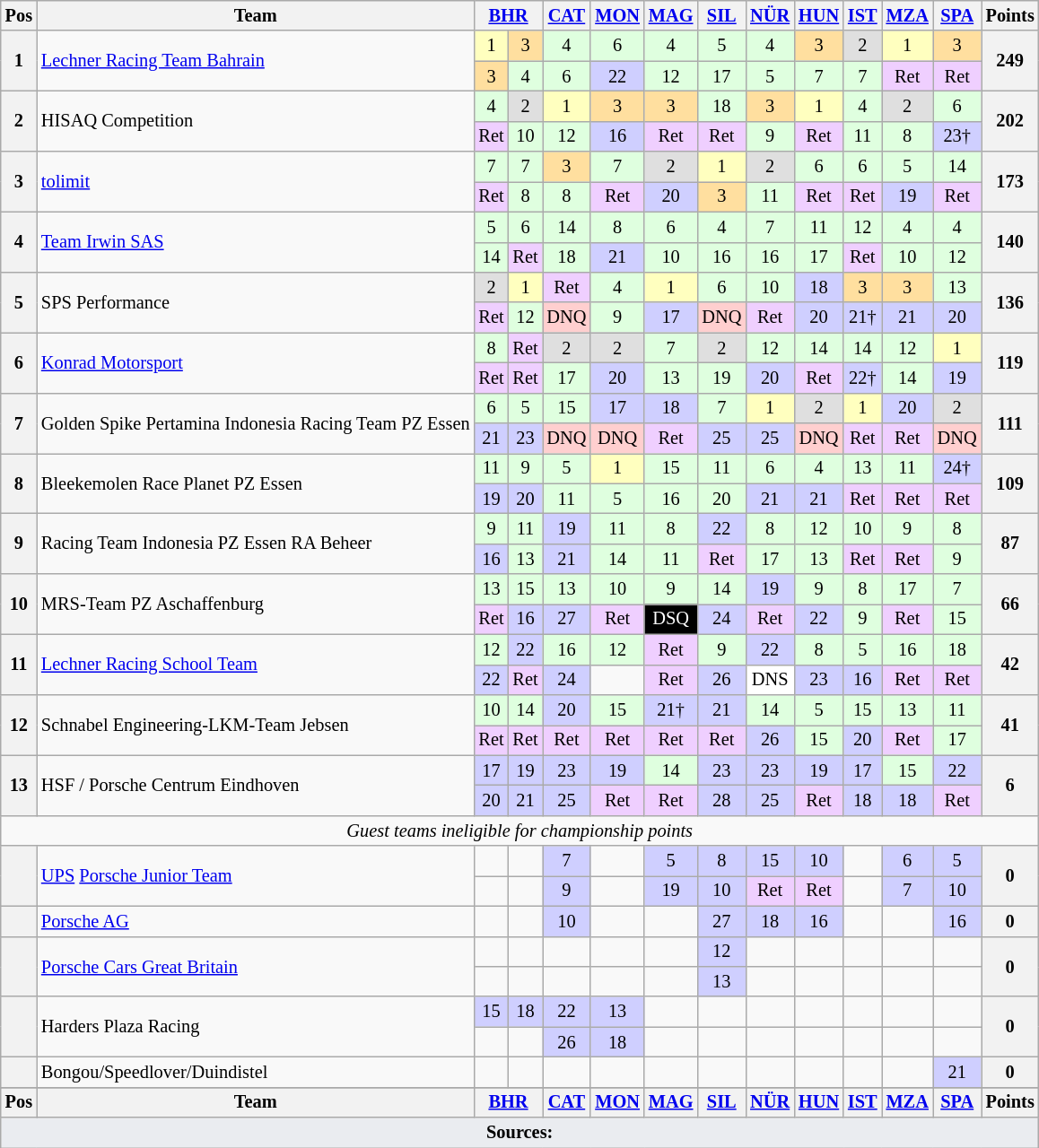<table class="wikitable" style="font-size: 85%; text-align:center">
<tr valign="top">
<th valign="middle">Pos</th>
<th valign="middle">Team</th>
<th colspan=2><a href='#'>BHR</a><br></th>
<th><a href='#'>CAT</a><br></th>
<th><a href='#'>MON</a><br></th>
<th><a href='#'>MAG</a><br></th>
<th><a href='#'>SIL</a><br></th>
<th><a href='#'>NÜR</a><br></th>
<th><a href='#'>HUN</a><br></th>
<th><a href='#'>IST</a><br></th>
<th><a href='#'>MZA</a><br></th>
<th><a href='#'>SPA</a><br></th>
<th valign="middle">Points</th>
</tr>
<tr>
<th rowspan=2>1</th>
<td align=left rowspan=2> <a href='#'>Lechner Racing Team Bahrain</a></td>
<td style="background:#FFFFBF;">1</td>
<td style="background:#FFDF9F;">3</td>
<td style="background:#DFFFDF;">4</td>
<td style="background:#DFFFDF;">6</td>
<td style="background:#DFFFDF;">4</td>
<td style="background:#DFFFDF;">5</td>
<td style="background:#DFFFDF;">4</td>
<td style="background:#FFDF9F;">3</td>
<td style="background:#DFDFDF;">2</td>
<td style="background:#FFFFBF;">1</td>
<td style="background:#FFDF9F;">3</td>
<th rowspan=2>249</th>
</tr>
<tr>
<td style="background:#FFDF9F;">3</td>
<td style="background:#DFFFDF;">4</td>
<td style="background:#DFFFDF;">6</td>
<td style="background:#CFCFFF;">22</td>
<td style="background:#DFFFDF;">12</td>
<td style="background:#DFFFDF;">17</td>
<td style="background:#DFFFDF;">5</td>
<td style="background:#DFFFDF;">7</td>
<td style="background:#DFFFDF;">7</td>
<td style="background:#EFCFFF;">Ret</td>
<td style="background:#EFCFFF;">Ret</td>
</tr>
<tr>
<th rowspan=2>2</th>
<td align=left rowspan=2> HISAQ Competition</td>
<td style="background:#DFFFDF;">4</td>
<td style="background:#DFDFDF;">2</td>
<td style="background:#FFFFBF;">1</td>
<td style="background:#FFDF9F;">3</td>
<td style="background:#FFDF9F;">3</td>
<td style="background:#DFFFDF;">18</td>
<td style="background:#FFDF9F;">3</td>
<td style="background:#FFFFBF;">1</td>
<td style="background:#DFFFDF;">4</td>
<td style="background:#DFDFDF;">2</td>
<td style="background:#DFFFDF;">6</td>
<th rowspan=2>202</th>
</tr>
<tr>
<td style="background:#EFCFFF;">Ret</td>
<td style="background:#DFFFDF;">10</td>
<td style="background:#DFFFDF;">12</td>
<td style="background:#CFCFFF;">16</td>
<td style="background:#EFCFFF;">Ret</td>
<td style="background:#EFCFFF;">Ret</td>
<td style="background:#DFFFDF;">9</td>
<td style="background:#EFCFFF;">Ret</td>
<td style="background:#DFFFDF;">11</td>
<td style="background:#DFFFDF;">8</td>
<td style="background:#CFCFFF;">23†</td>
</tr>
<tr>
<th rowspan=2>3</th>
<td align=left rowspan=2> <a href='#'>tolimit</a></td>
<td style="background:#DFFFDF;">7</td>
<td style="background:#DFFFDF;">7</td>
<td style="background:#FFDF9F;">3</td>
<td style="background:#DFFFDF;">7</td>
<td style="background:#DFDFDF;">2</td>
<td style="background:#FFFFBF;">1</td>
<td style="background:#DFDFDF;">2</td>
<td style="background:#DFFFDF;">6</td>
<td style="background:#DFFFDF;">6</td>
<td style="background:#DFFFDF;">5</td>
<td style="background:#DFFFDF;">14</td>
<th rowspan=2>173</th>
</tr>
<tr>
<td style="background:#EFCFFF;">Ret</td>
<td style="background:#DFFFDF;">8</td>
<td style="background:#DFFFDF;">8</td>
<td style="background:#EFCFFF;">Ret</td>
<td style="background:#CFCFFF;">20</td>
<td style="background:#FFDF9F;">3</td>
<td style="background:#DFFFDF;">11</td>
<td style="background:#EFCFFF;">Ret</td>
<td style="background:#EFCFFF;">Ret</td>
<td style="background:#CFCFFF;">19</td>
<td style="background:#EFCFFF;">Ret</td>
</tr>
<tr>
<th rowspan=2>4</th>
<td align=left rowspan=2> <a href='#'>Team Irwin SAS</a></td>
<td style="background:#DFFFDF;">5</td>
<td style="background:#DFFFDF;">6</td>
<td style="background:#DFFFDF;">14</td>
<td style="background:#DFFFDF;">8</td>
<td style="background:#DFFFDF;">6</td>
<td style="background:#DFFFDF;">4</td>
<td style="background:#DFFFDF;">7</td>
<td style="background:#DFFFDF;">11</td>
<td style="background:#DFFFDF;">12</td>
<td style="background:#DFFFDF;">4</td>
<td style="background:#DFFFDF;">4</td>
<th rowspan=2>140</th>
</tr>
<tr>
<td style="background:#DFFFDF;">14</td>
<td style="background:#EFCFFF;">Ret</td>
<td style="background:#DFFFDF;">18</td>
<td style="background:#CFCFFF;">21</td>
<td style="background:#DFFFDF;">10</td>
<td style="background:#DFFFDF;">16</td>
<td style="background:#DFFFDF;">16</td>
<td style="background:#DFFFDF;">17</td>
<td style="background:#EFCFFF;">Ret</td>
<td style="background:#DFFFDF;">10</td>
<td style="background:#DFFFDF;">12</td>
</tr>
<tr>
<th rowspan=2>5</th>
<td align=left rowspan=2> SPS Performance</td>
<td style="background:#DFDFDF;">2</td>
<td style="background:#FFFFBF;">1</td>
<td style="background:#EFCFFF;">Ret</td>
<td style="background:#DFFFDF;">4</td>
<td style="background:#FFFFBF;">1</td>
<td style="background:#DFFFDF;">6</td>
<td style="background:#DFFFDF;">10</td>
<td style="background:#CFCFFF;">18</td>
<td style="background:#FFDF9F;">3</td>
<td style="background:#FFDF9F;">3</td>
<td style="background:#DFFFDF;">13</td>
<th rowspan=2>136</th>
</tr>
<tr>
<td style="background:#EFCFFF;">Ret</td>
<td style="background:#DFFFDF;">12</td>
<td style="background:#FFCFCF;">DNQ</td>
<td style="background:#DFFFDF;">9</td>
<td style="background:#CFCFFF;">17</td>
<td style="background:#FFCFCF;">DNQ</td>
<td style="background:#EFCFFF;">Ret</td>
<td style="background:#CFCFFF;">20</td>
<td style="background:#CFCFFF;">21†</td>
<td style="background:#CFCFFF;">21</td>
<td style="background:#CFCFFF;">20</td>
</tr>
<tr>
<th rowspan=2>6</th>
<td align=left rowspan=2> <a href='#'>Konrad Motorsport</a></td>
<td style="background:#DFFFDF;">8</td>
<td style="background:#EFCFFF;">Ret</td>
<td style="background:#DFDFDF;">2</td>
<td style="background:#DFDFDF;">2</td>
<td style="background:#DFFFDF;">7</td>
<td style="background:#DFDFDF;">2</td>
<td style="background:#DFFFDF;">12</td>
<td style="background:#DFFFDF;">14</td>
<td style="background:#DFFFDF;">14</td>
<td style="background:#DFFFDF;">12</td>
<td style="background:#FFFFBF;">1</td>
<th rowspan=2>119</th>
</tr>
<tr>
<td style="background:#EFCFFF;">Ret</td>
<td style="background:#EFCFFF;">Ret</td>
<td style="background:#DFFFDF;">17</td>
<td style="background:#CFCFFF;">20</td>
<td style="background:#DFFFDF;">13</td>
<td style="background:#DFFFDF;">19</td>
<td style="background:#CFCFFF;">20</td>
<td style="background:#EFCFFF;">Ret</td>
<td style="background:#CFCFFF;">22†</td>
<td style="background:#DFFFDF;">14</td>
<td style="background:#CFCFFF;">19</td>
</tr>
<tr>
<th rowspan=2>7</th>
<td align=left rowspan=2> Golden Spike Pertamina Indonesia Racing Team PZ Essen</td>
<td style="background:#DFFFDF;">6</td>
<td style="background:#DFFFDF;">5</td>
<td style="background:#DFFFDF;">15</td>
<td style="background:#CFCFFF;">17</td>
<td style="background:#CFCFFF;">18</td>
<td style="background:#DFFFDF;">7</td>
<td style="background:#FFFFBF;">1</td>
<td style="background:#DFDFDF;">2</td>
<td style="background:#FFFFBF;">1</td>
<td style="background:#CFCFFF;">20</td>
<td style="background:#DFDFDF;">2</td>
<th rowspan=2>111</th>
</tr>
<tr>
<td style="background:#CFCFFF;">21</td>
<td style="background:#CFCFFF;">23</td>
<td style="background:#FFCFCF;">DNQ</td>
<td style="background:#FFCFCF;">DNQ</td>
<td style="background:#EFCFFF;">Ret</td>
<td style="background:#CFCFFF;">25</td>
<td style="background:#CFCFFF;">25</td>
<td style="background:#FFCFCF;">DNQ</td>
<td style="background:#EFCFFF;">Ret</td>
<td style="background:#EFCFFF;">Ret</td>
<td style="background:#FFCFCF;">DNQ</td>
</tr>
<tr>
<th rowspan=2>8</th>
<td align=left rowspan=2> Bleekemolen Race Planet PZ Essen</td>
<td style="background:#DFFFDF;">11</td>
<td style="background:#DFFFDF;">9</td>
<td style="background:#DFFFDF;">5</td>
<td style="background:#FFFFBF;">1</td>
<td style="background:#DFFFDF;">15</td>
<td style="background:#DFFFDF;">11</td>
<td style="background:#DFFFDF;">6</td>
<td style="background:#DFFFDF;">4</td>
<td style="background:#DFFFDF;">13</td>
<td style="background:#DFFFDF;">11</td>
<td style="background:#CFCFFF;">24†</td>
<th rowspan=2>109</th>
</tr>
<tr>
<td style="background:#CFCFFF;">19</td>
<td style="background:#CFCFFF;">20</td>
<td style="background:#DFFFDF;">11</td>
<td style="background:#DFFFDF;">5</td>
<td style="background:#DFFFDF;">16</td>
<td style="background:#DFFFDF;">20</td>
<td style="background:#CFCFFF;">21</td>
<td style="background:#CFCFFF;">21</td>
<td style="background:#EFCFFF;">Ret</td>
<td style="background:#EFCFFF;">Ret</td>
<td style="background:#EFCFFF;">Ret</td>
</tr>
<tr>
<th rowspan=2>9</th>
<td align=left rowspan=2> Racing Team Indonesia PZ Essen RA Beheer</td>
<td style="background:#DFFFDF;">9</td>
<td style="background:#DFFFDF;">11</td>
<td style="background:#CFCFFF;">19</td>
<td style="background:#DFFFDF;">11</td>
<td style="background:#DFFFDF;">8</td>
<td style="background:#CFCFFF;">22</td>
<td style="background:#DFFFDF;">8</td>
<td style="background:#DFFFDF;">12</td>
<td style="background:#DFFFDF;">10</td>
<td style="background:#DFFFDF;">9</td>
<td style="background:#DFFFDF;">8</td>
<th rowspan=2>87</th>
</tr>
<tr>
<td style="background:#CFCFFF;">16</td>
<td style="background:#DFFFDF;">13</td>
<td style="background:#CFCFFF;">21</td>
<td style="background:#DFFFDF;">14</td>
<td style="background:#DFFFDF;">11</td>
<td style="background:#EFCFFF;">Ret</td>
<td style="background:#DFFFDF;">17</td>
<td style="background:#DFFFDF;">13</td>
<td style="background:#EFCFFF;">Ret</td>
<td style="background:#EFCFFF;">Ret</td>
<td style="background:#DFFFDF;">9</td>
</tr>
<tr>
<th rowspan=2>10</th>
<td align=left rowspan=2> MRS-Team PZ Aschaffenburg</td>
<td style="background:#DFFFDF;">13</td>
<td style="background:#DFFFDF;">15</td>
<td style="background:#DFFFDF;">13</td>
<td style="background:#DFFFDF;">10</td>
<td style="background:#DFFFDF;">9</td>
<td style="background:#DFFFDF;">14</td>
<td style="background:#CFCFFF;">19</td>
<td style="background:#DFFFDF;">9</td>
<td style="background:#DFFFDF;">8</td>
<td style="background:#DFFFDF;">17</td>
<td style="background:#DFFFDF;">7</td>
<th rowspan=2>66</th>
</tr>
<tr>
<td style="background:#EFCFFF;">Ret</td>
<td style="background:#CFCFFF;">16</td>
<td style="background:#CFCFFF;">27</td>
<td style="background:#EFCFFF;">Ret</td>
<td style="background:#000000; color:white">DSQ</td>
<td style="background:#CFCFFF;">24</td>
<td style="background:#EFCFFF;">Ret</td>
<td style="background:#CFCFFF;">22</td>
<td style="background:#DFFFDF;">9</td>
<td style="background:#EFCFFF;">Ret</td>
<td style="background:#DFFFDF;">15</td>
</tr>
<tr>
<th rowspan=2>11</th>
<td align=left rowspan=2> <a href='#'>Lechner Racing School Team</a></td>
<td style="background:#DFFFDF;">12</td>
<td style="background:#CFCFFF;">22</td>
<td style="background:#DFFFDF;">16</td>
<td style="background:#DFFFDF;">12</td>
<td style="background:#EFCFFF;">Ret</td>
<td style="background:#DFFFDF;">9</td>
<td style="background:#CFCFFF;">22</td>
<td style="background:#DFFFDF;">8</td>
<td style="background:#DFFFDF;">5</td>
<td style="background:#DFFFDF;">16</td>
<td style="background:#DFFFDF;">18</td>
<th rowspan=2>42</th>
</tr>
<tr>
<td style="background:#CFCFFF;">22</td>
<td style="background:#EFCFFF;">Ret</td>
<td style="background:#CFCFFF;">24</td>
<td></td>
<td style="background:#EFCFFF;">Ret</td>
<td style="background:#CFCFFF;">26</td>
<td style="background:#FFFFFF;">DNS</td>
<td style="background:#CFCFFF;">23</td>
<td style="background:#CFCFFF;">16</td>
<td style="background:#EFCFFF;">Ret</td>
<td style="background:#EFCFFF;">Ret</td>
</tr>
<tr>
<th rowspan=2>12</th>
<td align=left rowspan=2> Schnabel Engineering-LKM-Team Jebsen</td>
<td style="background:#DFFFDF;">10</td>
<td style="background:#DFFFDF;">14</td>
<td style="background:#CFCFFF;">20</td>
<td style="background:#DFFFDF;">15</td>
<td style="background:#CFCFFF;">21†</td>
<td style="background:#CFCFFF;">21</td>
<td style="background:#DFFFDF;">14</td>
<td style="background:#DFFFDF;">5</td>
<td style="background:#DFFFDF;">15</td>
<td style="background:#DFFFDF;">13</td>
<td style="background:#DFFFDF;">11</td>
<th rowspan=2>41</th>
</tr>
<tr>
<td style="background:#EFCFFF;">Ret</td>
<td style="background:#EFCFFF;">Ret</td>
<td style="background:#EFCFFF;">Ret</td>
<td style="background:#EFCFFF;">Ret</td>
<td style="background:#EFCFFF;">Ret</td>
<td style="background:#EFCFFF;">Ret</td>
<td style="background:#CFCFFF;">26</td>
<td style="background:#DFFFDF;">15</td>
<td style="background:#CFCFFF;">20</td>
<td style="background:#EFCFFF;">Ret</td>
<td style="background:#DFFFDF;">17</td>
</tr>
<tr>
<th rowspan=2>13</th>
<td align=left rowspan=2> HSF / Porsche Centrum Eindhoven</td>
<td style="background:#CFCFFF;">17</td>
<td style="background:#CFCFFF;">19</td>
<td style="background:#CFCFFF;">23</td>
<td style="background:#CFCFFF;">19</td>
<td style="background:#DFFFDF;">14</td>
<td style="background:#CFCFFF;">23</td>
<td style="background:#CFCFFF;">23</td>
<td style="background:#CFCFFF;">19</td>
<td style="background:#CFCFFF;">17</td>
<td style="background:#DFFFDF;">15</td>
<td style="background:#CFCFFF;">22</td>
<th rowspan=2>6</th>
</tr>
<tr>
<td style="background:#CFCFFF;">20</td>
<td style="background:#CFCFFF;">21</td>
<td style="background:#CFCFFF;">25</td>
<td style="background:#EFCFFF;">Ret</td>
<td style="background:#EFCFFF;">Ret</td>
<td style="background:#CFCFFF;">28</td>
<td style="background:#CFCFFF;">25</td>
<td style="background:#EFCFFF;">Ret</td>
<td style="background:#CFCFFF;">18</td>
<td style="background:#CFCFFF;">18</td>
<td style="background:#EFCFFF;">Ret</td>
</tr>
<tr>
<td colspan=14 align=center><em>Guest teams ineligible for championship points</em></td>
</tr>
<tr>
<th rowspan=2></th>
<td align=left rowspan=2> <a href='#'>UPS</a> <a href='#'>Porsche Junior Team</a></td>
<td></td>
<td></td>
<td style="background:#CFCFFF;">7</td>
<td></td>
<td style="background:#CFCFFF;">5</td>
<td style="background:#CFCFFF;">8</td>
<td style="background:#CFCFFF;">15</td>
<td style="background:#CFCFFF;">10</td>
<td></td>
<td style="background:#CFCFFF;">6</td>
<td style="background:#CFCFFF;">5</td>
<th rowspan=2>0</th>
</tr>
<tr>
<td></td>
<td></td>
<td style="background:#CFCFFF;">9</td>
<td></td>
<td style="background:#CFCFFF;">19</td>
<td style="background:#CFCFFF;">10</td>
<td style="background:#EFCFFF;">Ret</td>
<td style="background:#EFCFFF;">Ret</td>
<td></td>
<td style="background:#CFCFFF;">7</td>
<td style="background:#CFCFFF;">10</td>
</tr>
<tr>
<th rowspan=1></th>
<td align=left rowspan=1> <a href='#'>Porsche AG</a></td>
<td></td>
<td></td>
<td style="background:#CFCFFF;">10</td>
<td></td>
<td></td>
<td style="background:#CFCFFF;">27</td>
<td style="background:#CFCFFF;">18</td>
<td style="background:#CFCFFF;">16</td>
<td></td>
<td></td>
<td style="background:#CFCFFF;">16</td>
<th rowspan=1>0</th>
</tr>
<tr>
<th rowspan=2></th>
<td align=left rowspan=2> <a href='#'>Porsche Cars Great Britain</a></td>
<td></td>
<td></td>
<td></td>
<td></td>
<td></td>
<td style="background:#CFCFFF;">12</td>
<td></td>
<td></td>
<td></td>
<td></td>
<td></td>
<th rowspan=2>0</th>
</tr>
<tr>
<td></td>
<td></td>
<td></td>
<td></td>
<td></td>
<td style="background:#CFCFFF;">13</td>
<td></td>
<td></td>
<td></td>
<td></td>
<td></td>
</tr>
<tr>
<th rowspan=2></th>
<td align=left rowspan=2> Harders Plaza Racing</td>
<td style="background:#CFCFFF;">15</td>
<td style="background:#CFCFFF;">18</td>
<td style="background:#CFCFFF;">22</td>
<td style="background:#CFCFFF;">13</td>
<td></td>
<td></td>
<td></td>
<td></td>
<td></td>
<td></td>
<td></td>
<th rowspan=2>0</th>
</tr>
<tr>
<td></td>
<td></td>
<td style="background:#CFCFFF;">26</td>
<td style="background:#CFCFFF;">18</td>
<td></td>
<td></td>
<td></td>
<td></td>
<td></td>
<td></td>
<td></td>
</tr>
<tr>
<th rowspan=1></th>
<td align=left rowspan=1> Bongou/Speedlover/Duindistel</td>
<td></td>
<td></td>
<td></td>
<td></td>
<td></td>
<td></td>
<td></td>
<td></td>
<td></td>
<td></td>
<td style="background:#CFCFFF;">21</td>
<th rowspan=1>0</th>
</tr>
<tr>
</tr>
<tr>
<th valign="middle">Pos</th>
<th valign="middle">Team</th>
<th colspan=2><a href='#'>BHR</a><br></th>
<th><a href='#'>CAT</a><br></th>
<th><a href='#'>MON</a><br></th>
<th><a href='#'>MAG</a><br></th>
<th><a href='#'>SIL</a><br></th>
<th><a href='#'>NÜR</a><br></th>
<th><a href='#'>HUN</a><br></th>
<th><a href='#'>IST</a><br></th>
<th><a href='#'>MZA</a><br></th>
<th><a href='#'>SPA</a><br></th>
<th valign="middle">Points</th>
</tr>
<tr>
<td colspan="16" style="background-color:#EAECF0;text-align:center"><strong>Sources:</strong></td>
</tr>
</table>
